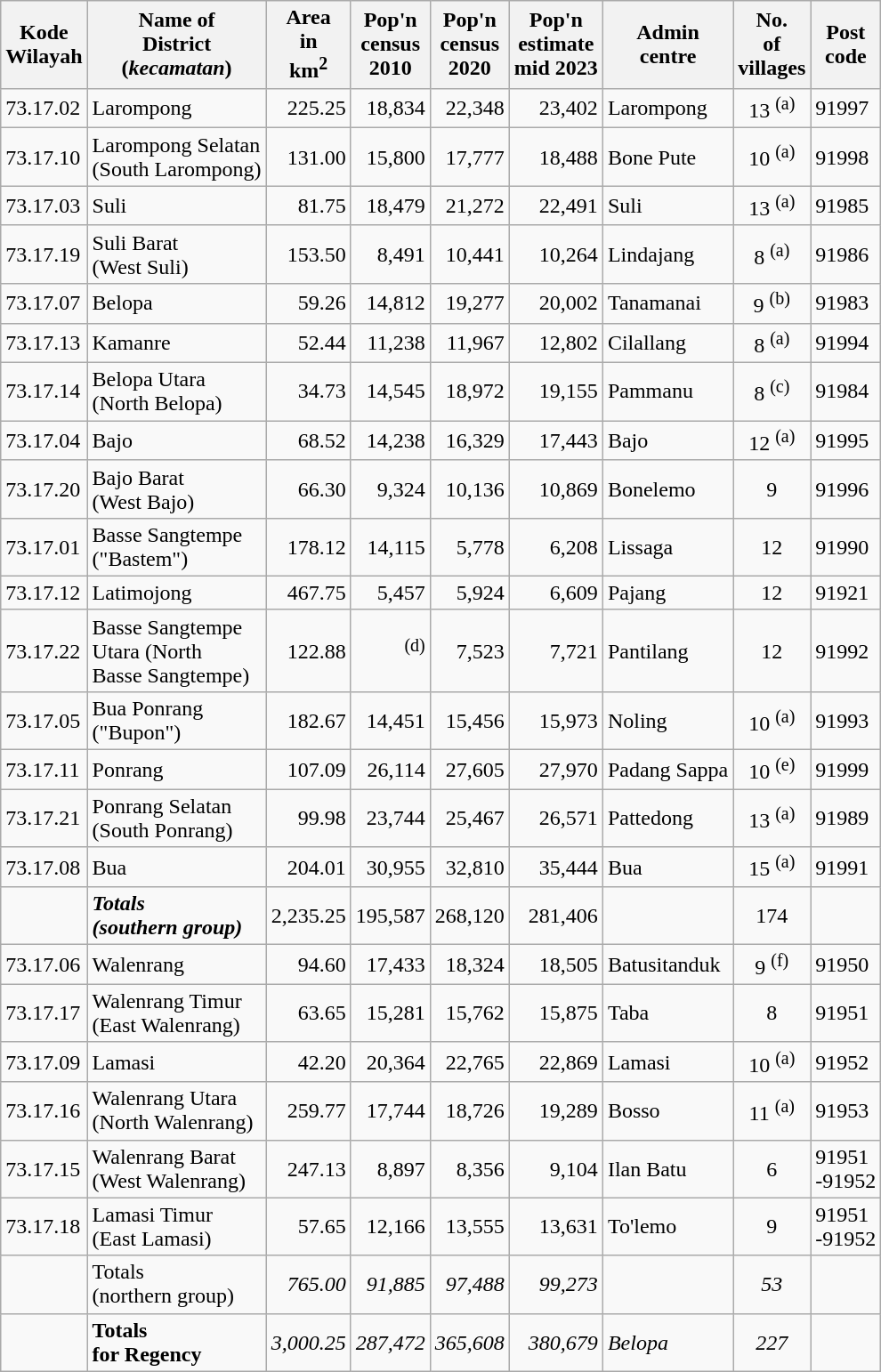<table class="sortable wikitable">
<tr>
<th>Kode <br>Wilayah</th>
<th>Name of<br>District<br>(<em>kecamatan</em>)</th>
<th>Area <br>in<br>km<sup>2</sup></th>
<th>Pop'n<br>census<br>2010</th>
<th>Pop'n<br>census<br>2020</th>
<th>Pop'n<br>estimate<br>mid 2023</th>
<th>Admin<br>centre</th>
<th>No.<br>of<br>villages</th>
<th>Post<br>code</th>
</tr>
<tr>
<td>73.17.02</td>
<td>Larompong</td>
<td align="right">225.25</td>
<td align="right">18,834</td>
<td align="right">22,348</td>
<td align="right">23,402</td>
<td>Larompong</td>
<td align="center">13 <sup>(a)</sup></td>
<td>91997</td>
</tr>
<tr>
<td>73.17.10</td>
<td>Larompong Selatan <br>(South Larompong)</td>
<td align="right">131.00</td>
<td align="right">15,800</td>
<td align="right">17,777</td>
<td align="right">18,488</td>
<td>Bone Pute</td>
<td align="center">10 <sup>(a)</sup></td>
<td>91998</td>
</tr>
<tr>
<td>73.17.03</td>
<td>Suli</td>
<td align="right">81.75</td>
<td align="right">18,479</td>
<td align="right">21,272</td>
<td align="right">22,491</td>
<td>Suli</td>
<td align="center">13 <sup>(a)</sup></td>
<td>91985</td>
</tr>
<tr>
<td>73.17.19</td>
<td>Suli Barat <br>(West Suli)</td>
<td align="right">153.50</td>
<td align="right">8,491</td>
<td align="right">10,441</td>
<td align="right">10,264</td>
<td>Lindajang</td>
<td align="center">8 <sup>(a)</sup></td>
<td>91986</td>
</tr>
<tr>
<td>73.17.07</td>
<td>Belopa</td>
<td align="right">59.26</td>
<td align="right">14,812</td>
<td align="right">19,277</td>
<td align="right">20,002</td>
<td>Tanamanai</td>
<td align="center">9 <sup>(b)</sup></td>
<td>91983</td>
</tr>
<tr>
<td>73.17.13</td>
<td>Kamanre</td>
<td align="right">52.44</td>
<td align="right">11,238</td>
<td align="right">11,967</td>
<td align="right">12,802</td>
<td>Cilallang</td>
<td align="center">8 <sup>(a)</sup></td>
<td>91994</td>
</tr>
<tr>
<td>73.17.14</td>
<td>Belopa Utara <br>(North Belopa)</td>
<td align="right">34.73</td>
<td align="right">14,545</td>
<td align="right">18,972</td>
<td align="right">19,155</td>
<td>Pammanu</td>
<td align="center">8 <sup>(c)</sup></td>
<td>91984</td>
</tr>
<tr>
<td>73.17.04</td>
<td>Bajo</td>
<td align="right">68.52</td>
<td align="right">14,238</td>
<td align="right">16,329</td>
<td align="right">17,443</td>
<td>Bajo</td>
<td align="center">12 <sup>(a)</sup></td>
<td>91995</td>
</tr>
<tr>
<td>73.17.20</td>
<td>Bajo Barat <br>(West Bajo)</td>
<td align="right">66.30</td>
<td align="right">9,324</td>
<td align="right">10,136</td>
<td align="right">10,869</td>
<td>Bonelemo</td>
<td align="center">9</td>
<td>91996</td>
</tr>
<tr>
<td>73.17.01</td>
<td>Basse Sangtempe <br>("Bastem")</td>
<td align="right">178.12</td>
<td align="right">14,115</td>
<td align="right">5,778</td>
<td align="right">6,208</td>
<td>Lissaga</td>
<td align="center">12</td>
<td>91990</td>
</tr>
<tr>
<td>73.17.12</td>
<td>Latimojong</td>
<td align="right">467.75</td>
<td align="right">5,457</td>
<td align="right">5,924</td>
<td align="right">6,609</td>
<td>Pajang</td>
<td align="center">12</td>
<td>91921</td>
</tr>
<tr>
<td>73.17.22</td>
<td>Basse Sangtempe <br> Utara (North <br>Basse Sangtempe)</td>
<td align="right">122.88</td>
<td align="right"><sup>(d)</sup></td>
<td align="right">7,523</td>
<td align="right">7,721</td>
<td>Pantilang</td>
<td align="center">12</td>
<td>91992</td>
</tr>
<tr>
<td>73.17.05</td>
<td>Bua Ponrang <br>("Bupon")</td>
<td align="right">182.67</td>
<td align="right">14,451</td>
<td align="right">15,456</td>
<td align="right">15,973</td>
<td>Noling</td>
<td align="center">10 <sup>(a)</sup></td>
<td>91993</td>
</tr>
<tr>
<td>73.17.11</td>
<td>Ponrang</td>
<td align="right">107.09</td>
<td align="right">26,114</td>
<td align="right">27,605</td>
<td align="right">27,970</td>
<td>Padang Sappa</td>
<td align="center">10 <sup>(e)</sup></td>
<td>91999</td>
</tr>
<tr>
<td>73.17.21</td>
<td>Ponrang Selatan <br>(South Ponrang)</td>
<td align="right">99.98</td>
<td align="right">23,744</td>
<td align="right">25,467</td>
<td align="right">26,571</td>
<td>Pattedong</td>
<td align="center">13 <sup>(a)</sup></td>
<td>91989</td>
</tr>
<tr>
<td>73.17.08</td>
<td>Bua</td>
<td align="right">204.01</td>
<td align="right">30,955</td>
<td align="right">32,810</td>
<td align="right">35,444</td>
<td>Bua</td>
<td align="center">15 <sup>(a)</sup></td>
<td>91991</td>
</tr>
<tr>
<td></td>
<td><strong><em>Totals<strong><br>(southern group)<em></td>
<td align="right"></em>2,235.25<em></td>
<td align="right"></em>195,587<em></td>
<td align="right"></em>268,120<em></td>
<td align="right"></em>281,406<em></td>
<td></td>
<td align="center"></em>174<em></td>
<td></td>
</tr>
<tr>
<td>73.17.06</td>
<td>Walenrang</td>
<td align="right">94.60</td>
<td align="right">17,433</td>
<td align="right">18,324</td>
<td align="right">18,505</td>
<td>Batusitanduk</td>
<td align="center">9 <sup>(f)</sup></td>
<td>91950</td>
</tr>
<tr>
<td>73.17.17</td>
<td>Walenrang Timur <br>(East Walenrang)</td>
<td align="right">63.65</td>
<td align="right">15,281</td>
<td align="right">15,762</td>
<td align="right">15,875</td>
<td>Taba</td>
<td align="center">8</td>
<td>91951</td>
</tr>
<tr>
<td>73.17.09</td>
<td>Lamasi</td>
<td align="right">42.20</td>
<td align="right">20,364</td>
<td align="right">22,765</td>
<td align="right">22,869</td>
<td>Lamasi</td>
<td align="center">10 <sup>(a)</sup></td>
<td>91952</td>
</tr>
<tr>
<td>73.17.16</td>
<td>Walenrang Utara <br>(North Walenrang)</td>
<td align="right">259.77</td>
<td align="right">17,744</td>
<td align="right">18,726</td>
<td align="right">19,289</td>
<td>Bosso</td>
<td align="center">11 <sup>(a)</sup></td>
<td>91953</td>
</tr>
<tr>
<td>73.17.15</td>
<td>Walenrang Barat <br>(West Walenrang)</td>
<td align="right">247.13</td>
<td align="right">8,897</td>
<td align="right">8,356</td>
<td align="right">9,104</td>
<td>Ilan Batu</td>
<td align="center">6</td>
<td>91951<br>-91952</td>
</tr>
<tr>
<td>73.17.18</td>
<td>Lamasi Timur <br>(East Lamasi)</td>
<td align="right">57.65</td>
<td align="right">12,166</td>
<td align="right">13,555</td>
<td align="right">13,631</td>
<td>To'lemo</td>
<td align="center">9</td>
<td>91951<br>-91952</td>
</tr>
<tr>
<td></td>
<td></em></strong>Totals</strong><br>(northern group)</em></td>
<td align="right"><em>765.00</em></td>
<td align="right"><em>91,885</em></td>
<td align="right"><em>97,488</em></td>
<td align="right"><em>99,273</em></td>
<td></td>
<td align="center"><em>53</em></td>
<td></td>
</tr>
<tr>
<td></td>
<td><strong>Totals<br>for Regency</strong></td>
<td align="right"><em>3,000.25</em></td>
<td align="right"><em>287,472</em></td>
<td align="right"><em>365,608</em></td>
<td align="right"><em>380,679</em></td>
<td><em>Belopa</em></td>
<td align="center"><em>227</em></td>
<td></td>
</tr>
</table>
